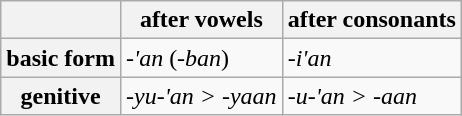<table class="wikitable">
<tr>
<th></th>
<th>after vowels</th>
<th>after consonants</th>
</tr>
<tr>
<th>basic form</th>
<td><em>-'an</em> (<em>-ban</em>)</td>
<td><em>-i'an</em></td>
</tr>
<tr>
<th>genitive</th>
<td><em>-yu-'an > -yaan</em></td>
<td><em>-u-'an > -aan</em></td>
</tr>
</table>
